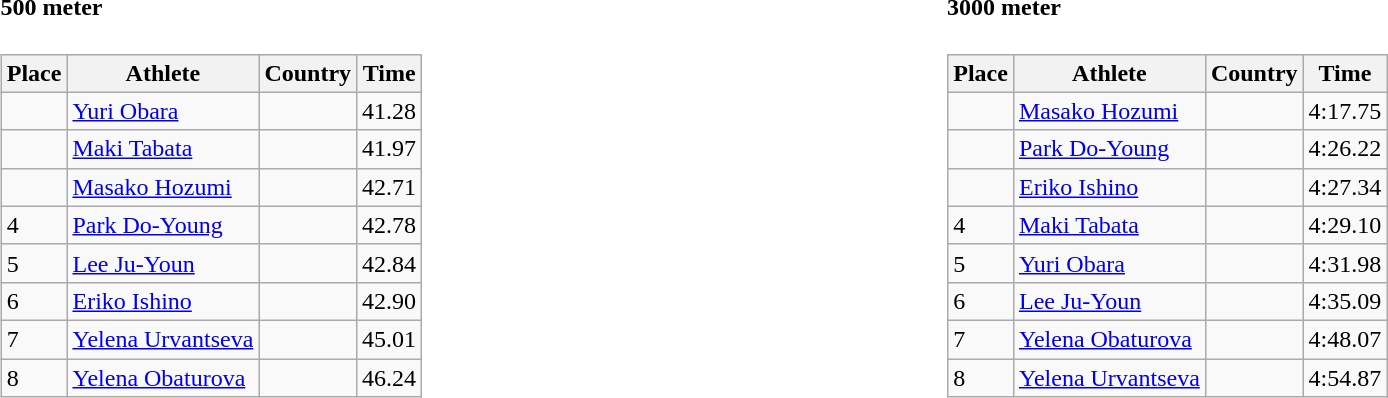<table width=100%>
<tr>
<td width=50% align=left valign=top><br><h4>500 meter</h4><table class="wikitable">
<tr>
<th>Place</th>
<th>Athlete</th>
<th>Country</th>
<th>Time</th>
</tr>
<tr>
<td></td>
<td><a href='#'>Yuri Obara</a></td>
<td></td>
<td>41.28</td>
</tr>
<tr>
<td></td>
<td><a href='#'>Maki Tabata</a></td>
<td></td>
<td>41.97</td>
</tr>
<tr>
<td></td>
<td><a href='#'>Masako Hozumi</a></td>
<td></td>
<td>42.71</td>
</tr>
<tr>
<td>4</td>
<td><a href='#'>Park Do-Young</a></td>
<td></td>
<td>42.78</td>
</tr>
<tr>
<td>5</td>
<td><a href='#'>Lee Ju-Youn</a></td>
<td></td>
<td>42.84</td>
</tr>
<tr>
<td>6</td>
<td><a href='#'>Eriko Ishino</a></td>
<td></td>
<td>42.90</td>
</tr>
<tr>
<td>7</td>
<td><a href='#'>Yelena Urvantseva</a></td>
<td></td>
<td>45.01</td>
</tr>
<tr>
<td>8</td>
<td><a href='#'>Yelena Obaturova</a></td>
<td></td>
<td>46.24</td>
</tr>
</table>
</td>
<td width=50% align=left valign=top><br><h4>3000 meter</h4><table class="wikitable">
<tr>
<th>Place</th>
<th>Athlete</th>
<th>Country</th>
<th>Time</th>
</tr>
<tr>
<td></td>
<td><a href='#'>Masako Hozumi</a></td>
<td></td>
<td>4:17.75</td>
</tr>
<tr>
<td></td>
<td><a href='#'>Park Do-Young</a></td>
<td></td>
<td>4:26.22</td>
</tr>
<tr>
<td></td>
<td><a href='#'>Eriko Ishino</a></td>
<td></td>
<td>4:27.34</td>
</tr>
<tr>
<td>4</td>
<td><a href='#'>Maki Tabata</a></td>
<td></td>
<td>4:29.10</td>
</tr>
<tr>
<td>5</td>
<td><a href='#'>Yuri Obara</a></td>
<td></td>
<td>4:31.98</td>
</tr>
<tr>
<td>6</td>
<td><a href='#'>Lee Ju-Youn</a></td>
<td></td>
<td>4:35.09</td>
</tr>
<tr>
<td>7</td>
<td><a href='#'>Yelena Obaturova</a></td>
<td></td>
<td>4:48.07</td>
</tr>
<tr>
<td>8</td>
<td><a href='#'>Yelena Urvantseva</a></td>
<td></td>
<td>4:54.87</td>
</tr>
</table>
</td>
</tr>
</table>
